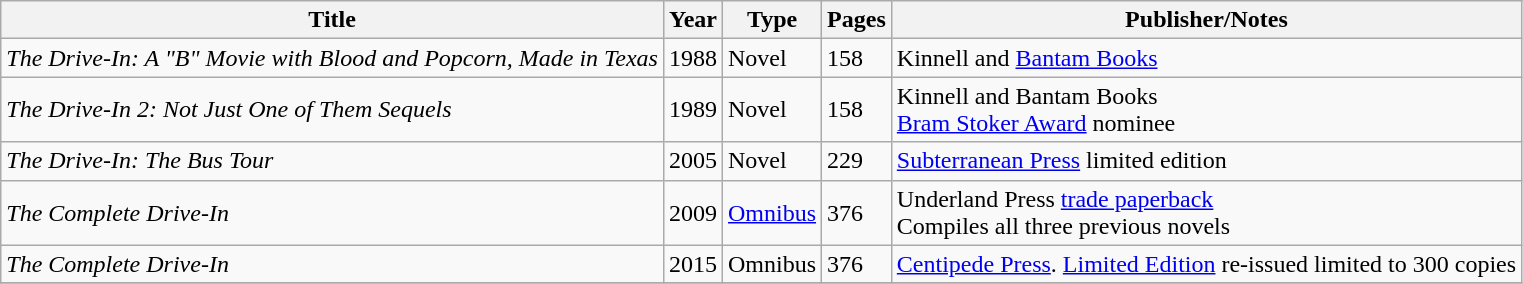<table class="wikitable sortable">
<tr>
<th>Title</th>
<th>Year</th>
<th>Type</th>
<th>Pages</th>
<th>Publisher/Notes</th>
</tr>
<tr>
<td><em>The Drive-In: A "B" Movie with Blood and Popcorn, Made in Texas</em></td>
<td>1988</td>
<td>Novel</td>
<td>158</td>
<td>Kinnell and <a href='#'>Bantam Books</a></td>
</tr>
<tr>
<td><em>The Drive-In 2: Not Just One of Them Sequels</em></td>
<td>1989</td>
<td>Novel</td>
<td>158</td>
<td>Kinnell and Bantam Books<br><a href='#'>Bram Stoker Award</a> nominee</td>
</tr>
<tr>
<td><em>The Drive-In: The Bus Tour</em></td>
<td>2005</td>
<td>Novel</td>
<td>229</td>
<td><a href='#'>Subterranean Press</a> limited edition</td>
</tr>
<tr>
<td><em>The Complete Drive-In</em></td>
<td>2009</td>
<td><a href='#'>Omnibus</a></td>
<td>376</td>
<td>Underland Press <a href='#'>trade paperback</a><br>Compiles all three previous novels</td>
</tr>
<tr>
<td><em>The Complete Drive-In</em></td>
<td>2015</td>
<td>Omnibus</td>
<td>376</td>
<td><a href='#'>Centipede Press</a>. <a href='#'>Limited Edition</a> re-issued limited to 300 copies</td>
</tr>
<tr>
</tr>
</table>
